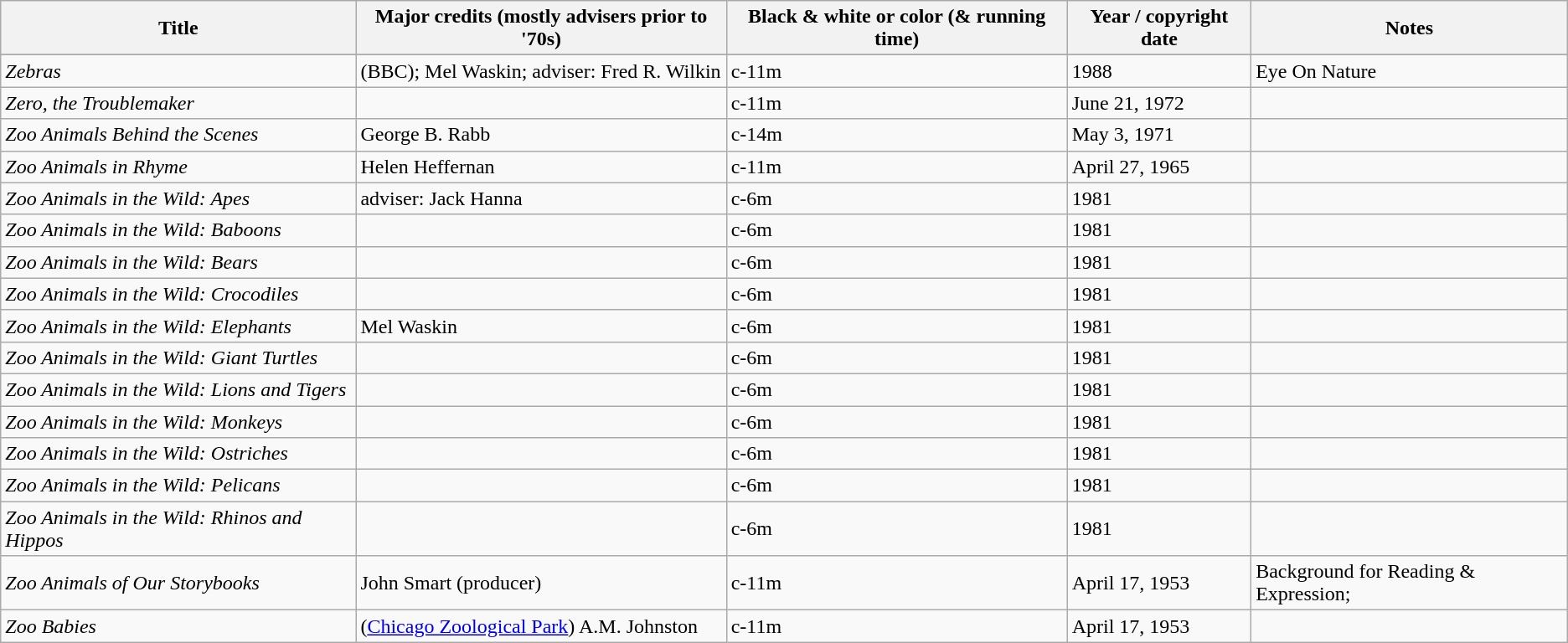<table class="wikitable sortable" border="1">
<tr>
<th>Title</th>
<th>Major credits (mostly advisers prior to '70s)</th>
<th>Black & white or color (& running time)</th>
<th>Year / copyright date</th>
<th>Notes</th>
</tr>
<tr>
</tr>
<tr>
<td><em>Zebras</em></td>
<td>(BBC); Mel Waskin; adviser: Fred R. Wilkin</td>
<td>c-11m</td>
<td>1988</td>
<td>Eye On Nature</td>
</tr>
<tr>
<td><em>Zero, the Troublemaker</em></td>
<td></td>
<td>c-11m</td>
<td>June 21, 1972</td>
<td></td>
</tr>
<tr>
<td><em>Zoo Animals Behind the Scenes</em></td>
<td>George B. Rabb</td>
<td>c-14m</td>
<td>May 3, 1971</td>
<td></td>
</tr>
<tr>
<td><em>Zoo Animals in Rhyme</em></td>
<td>Helen Heffernan</td>
<td>c-11m</td>
<td>April 27, 1965</td>
<td></td>
</tr>
<tr>
<td><em>Zoo Animals in the Wild: Apes</em></td>
<td>adviser: Jack Hanna</td>
<td>c-6m</td>
<td>1981</td>
<td></td>
</tr>
<tr>
<td><em>Zoo Animals in the Wild: Baboons</em></td>
<td></td>
<td>c-6m</td>
<td>1981</td>
<td></td>
</tr>
<tr>
<td><em>Zoo Animals in the Wild: Bears</em></td>
<td></td>
<td>c-6m</td>
<td>1981</td>
<td></td>
</tr>
<tr>
<td><em>Zoo Animals in the Wild: Crocodiles</em></td>
<td></td>
<td>c-6m</td>
<td>1981</td>
<td></td>
</tr>
<tr>
<td><em>Zoo Animals in the Wild: Elephants</em></td>
<td>Mel Waskin</td>
<td>c-6m</td>
<td>1981</td>
<td></td>
</tr>
<tr>
<td><em>Zoo Animals in the Wild: Giant Turtles</em></td>
<td></td>
<td>c-6m</td>
<td>1981</td>
<td></td>
</tr>
<tr>
<td><em>Zoo Animals in the Wild: Lions and Tigers</em></td>
<td></td>
<td>c-6m</td>
<td>1981</td>
<td></td>
</tr>
<tr>
<td><em>Zoo Animals in the Wild: Monkeys</em></td>
<td></td>
<td>c-6m</td>
<td>1981</td>
<td></td>
</tr>
<tr>
<td><em>Zoo Animals in the Wild: Ostriches</em></td>
<td></td>
<td>c-6m</td>
<td>1981</td>
<td></td>
</tr>
<tr>
<td><em>Zoo Animals in the Wild: Pelicans</em></td>
<td></td>
<td>c-6m</td>
<td>1981</td>
<td></td>
</tr>
<tr>
<td><em>Zoo Animals in the Wild: Rhinos and Hippos</em></td>
<td></td>
<td>c-6m</td>
<td>1981</td>
<td></td>
</tr>
<tr>
<td><em>Zoo Animals of Our Storybooks</em></td>
<td>John Smart (producer)</td>
<td>c-11m</td>
<td>April 17, 1953</td>
<td>Background for Reading & Expression; </td>
</tr>
<tr>
<td><em>Zoo Babies</em></td>
<td>(<a href='#'>Chicago Zoological Park</a>)  A.M. Johnston</td>
<td>c-11m</td>
<td>April 17, 1953</td>
<td></td>
</tr>
</table>
